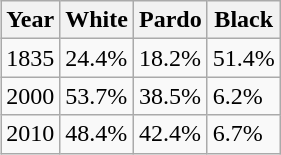<table class=wikitable style="float: right; margin: 0 0 0.5em 1em;">
<tr>
<th>Year</th>
<th>White</th>
<th>Pardo</th>
<th>Black</th>
</tr>
<tr>
<td>1835</td>
<td>24.4%</td>
<td>18.2%</td>
<td>51.4%</td>
</tr>
<tr>
<td>2000</td>
<td>53.7%</td>
<td>38.5%</td>
<td>6.2%</td>
</tr>
<tr>
<td>2010</td>
<td>48.4%</td>
<td>42.4%</td>
<td>6.7%</td>
</tr>
</table>
